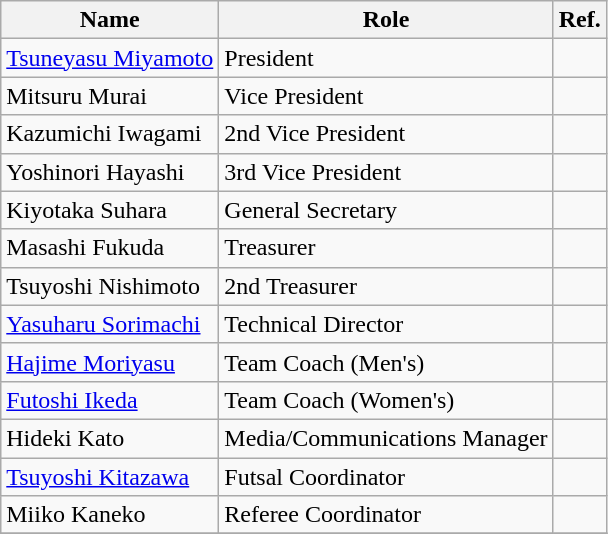<table class="wikitable">
<tr>
<th>Name</th>
<th>Role</th>
<th>Ref.</th>
</tr>
<tr>
<td> <a href='#'>Tsuneyasu Miyamoto</a></td>
<td>President</td>
<td></td>
</tr>
<tr>
<td> Mitsuru Murai</td>
<td>Vice President</td>
<td></td>
</tr>
<tr>
<td> Kazumichi Iwagami</td>
<td>2nd Vice President</td>
<td></td>
</tr>
<tr>
<td> Yoshinori Hayashi</td>
<td>3rd Vice President</td>
<td></td>
</tr>
<tr>
<td> Kiyotaka Suhara</td>
<td>General Secretary</td>
<td></td>
</tr>
<tr>
<td> Masashi Fukuda</td>
<td>Treasurer</td>
<td></td>
</tr>
<tr>
<td> Tsuyoshi Nishimoto</td>
<td>2nd Treasurer</td>
<td></td>
</tr>
<tr>
<td> <a href='#'>Yasuharu Sorimachi</a></td>
<td>Technical Director</td>
<td></td>
</tr>
<tr>
<td> <a href='#'>Hajime Moriyasu</a></td>
<td>Team Coach (Men's)</td>
<td></td>
</tr>
<tr>
<td> <a href='#'>Futoshi Ikeda</a></td>
<td>Team Coach (Women's)</td>
<td></td>
</tr>
<tr>
<td> Hideki Kato</td>
<td>Media/Communications Manager</td>
<td></td>
</tr>
<tr>
<td> <a href='#'>Tsuyoshi Kitazawa</a></td>
<td>Futsal Coordinator</td>
<td></td>
</tr>
<tr>
<td> Miiko Kaneko</td>
<td>Referee Coordinator</td>
<td></td>
</tr>
<tr>
</tr>
</table>
